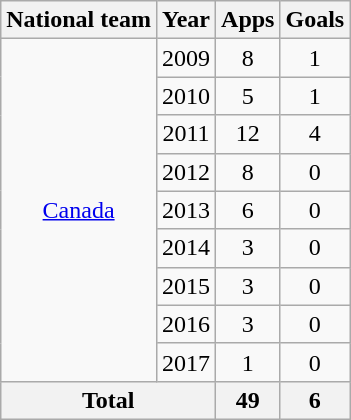<table class="wikitable" style="text-align:center">
<tr>
<th>National team</th>
<th>Year</th>
<th>Apps</th>
<th>Goals</th>
</tr>
<tr>
<td rowspan="9"><a href='#'>Canada</a></td>
<td>2009</td>
<td>8</td>
<td>1</td>
</tr>
<tr>
<td>2010</td>
<td>5</td>
<td>1</td>
</tr>
<tr>
<td>2011</td>
<td>12</td>
<td>4</td>
</tr>
<tr>
<td>2012</td>
<td>8</td>
<td>0</td>
</tr>
<tr>
<td>2013</td>
<td>6</td>
<td>0</td>
</tr>
<tr>
<td>2014</td>
<td>3</td>
<td>0</td>
</tr>
<tr>
<td>2015</td>
<td>3</td>
<td>0</td>
</tr>
<tr>
<td>2016</td>
<td>3</td>
<td>0</td>
</tr>
<tr>
<td>2017</td>
<td>1</td>
<td>0</td>
</tr>
<tr>
<th colspan="2">Total</th>
<th>49</th>
<th>6</th>
</tr>
</table>
